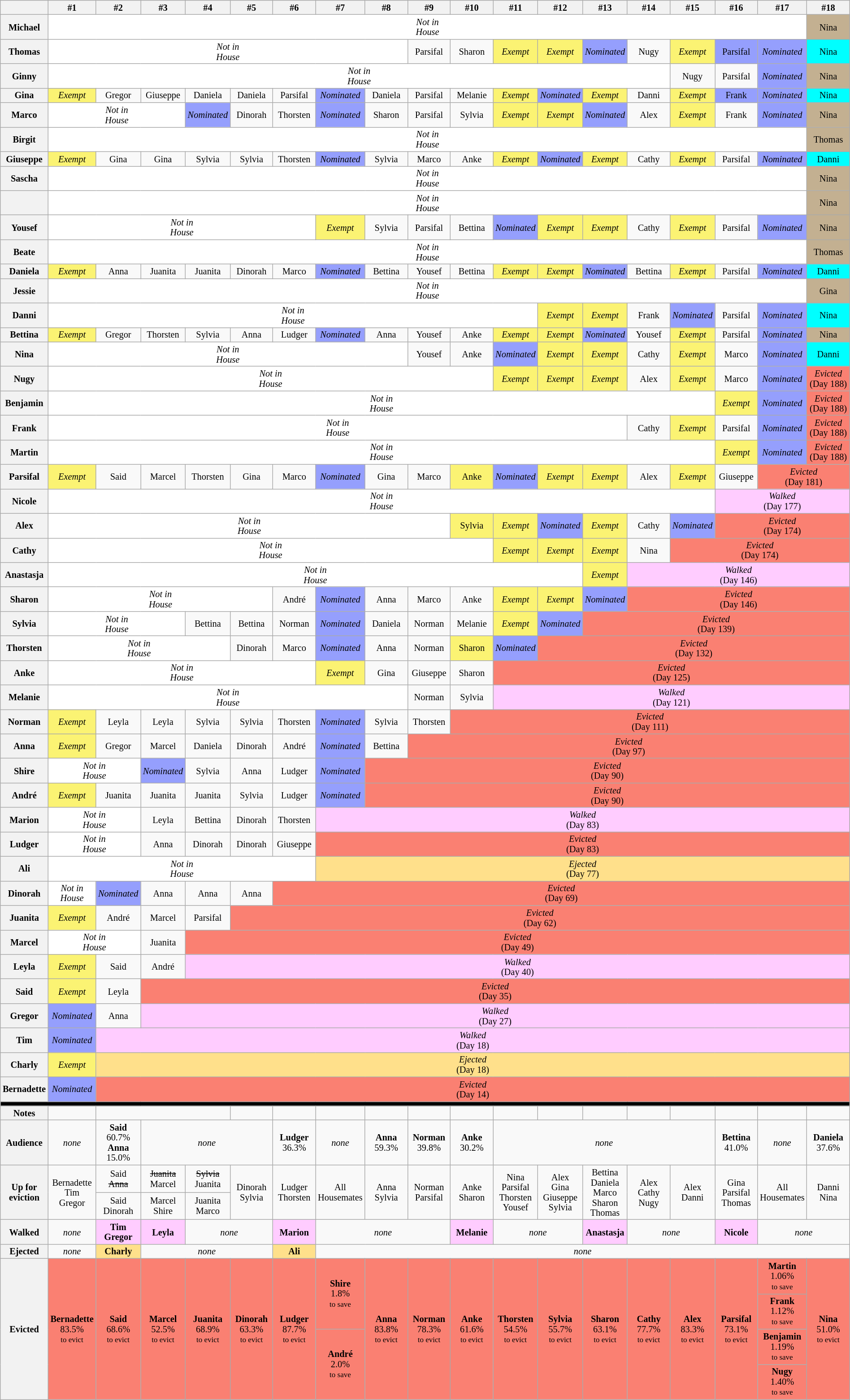<table class="wikitable" style="text-align:center; font-size:85%; width:100%; line-height:15px;">
<tr>
<th style="width: 5%;"></th>
<th style="width: 5%;">#1</th>
<th style="width: 5%;">#2</th>
<th style="width: 5%;">#3</th>
<th style="width: 5%;">#4</th>
<th style="width: 5%;">#5</th>
<th style="width: 5%;">#6</th>
<th style="width: 5%;">#7</th>
<th style="width: 5%;">#8</th>
<th style="width: 5%;">#9</th>
<th style="width: 5%;">#10</th>
<th style="width: 5%;">#11</th>
<th style="width: 5%;">#12</th>
<th style="width: 5%;">#13</th>
<th style="width: 5%;">#14</th>
<th style="width: 5%;">#15</th>
<th style="width: 5%;">#16</th>
<th style="width: 5%;">#17</th>
<th style="width: 5%;">#18</th>
</tr>
<tr>
<th>Michael</th>
<td colspan="17" style="background:white"><em>Not in<br>House</em></td>
<td style="background:#C3B091;">Nina</td>
</tr>
<tr>
<th>Thomas</th>
<td colspan="8" style="background:white"><em>Not in<br>House</em></td>
<td>Parsifal</td>
<td>Sharon</td>
<td style="background:#FBF373;"><em>Exempt</em></td>
<td style="background:#FBF373;"><em>Exempt</em></td>
<td style="background:#959FFD"><em>Nominated</em></td>
<td>Nugy</td>
<td style="background:#FBF373;"><em>Exempt</em></td>
<td style="background:#959FFD">Parsifal</td>
<td style="background:#959FFD"><em>Nominated</em></td>
<td style="background:#00FFFF">Nina</td>
</tr>
<tr>
<th>Ginny</th>
<td colspan="14" style="background:white"><em>Not in<br>House</em></td>
<td>Nugy</td>
<td>Parsifal</td>
<td style="background:#959FFD"><em>Nominated</em></td>
<td style="background:#C3B091;">Nina</td>
</tr>
<tr>
<th>Gina</th>
<td style="background:#FBF373;"><em>Exempt</em></td>
<td>Gregor</td>
<td>Giuseppe</td>
<td>Daniela</td>
<td>Daniela</td>
<td>Parsifal</td>
<td style="background:#959FFD"><em>Nominated</em></td>
<td>Daniela</td>
<td>Parsifal</td>
<td>Melanie</td>
<td style="background:#FBF373;"><em>Exempt</em></td>
<td style="background:#959FFD"><em>Nominated</em></td>
<td style="background:#FBF373;"><em>Exempt</em></td>
<td>Danni</td>
<td style="background:#FBF373;"><em>Exempt</em></td>
<td style="background:#959FFD">Frank</td>
<td style="background:#959FFD"><em>Nominated</em></td>
<td style="background:#00FFFF">Nina</td>
</tr>
<tr>
<th>Marco</th>
<td colspan="3" style="background:white"><em>Not in<br>House</em></td>
<td style="background:#959FFD"><em>Nominated</em></td>
<td>Dinorah</td>
<td>Thorsten</td>
<td style="background:#959FFD"><em>Nominated</em></td>
<td>Sharon</td>
<td>Parsifal</td>
<td>Sylvia</td>
<td style="background:#FBF373;"><em>Exempt</em></td>
<td style="background:#FBF373;"><em>Exempt</em></td>
<td style="background:#959FFD"><em>Nominated</em></td>
<td>Alex</td>
<td style="background:#FBF373;"><em>Exempt</em></td>
<td>Frank</td>
<td style="background:#959FFD"><em>Nominated</em></td>
<td style="background:#C3B091;">Nina</td>
</tr>
<tr>
<th>Birgit</th>
<td colspan="17" style="background:white"><em>Not in<br>House</em></td>
<td style="background:#C3B091;">Thomas</td>
</tr>
<tr>
<th>Giuseppe</th>
<td style="background:#FBF373;"><em>Exempt</em></td>
<td>Gina</td>
<td>Gina</td>
<td>Sylvia</td>
<td>Sylvia</td>
<td>Thorsten</td>
<td style="background:#959FFD"><em>Nominated</em></td>
<td>Sylvia</td>
<td>Marco</td>
<td>Anke</td>
<td style="background:#FBF373;"><em>Exempt</em></td>
<td style="background:#959FFD"><em>Nominated</em></td>
<td style="background:#FBF373;"><em>Exempt</em></td>
<td>Cathy</td>
<td style="background:#FBF373;"><em>Exempt</em></td>
<td>Parsifal</td>
<td style="background:#959FFD"><em>Nominated</em></td>
<td style="background:#00FFFF">Danni</td>
</tr>
<tr>
<th>Sascha</th>
<td colspan="17" style="background:white"><em>Not in<br>House</em></td>
<td style="background:#C3B091;">Nina</td>
</tr>
<tr>
<th></th>
<td colspan="17" style="background:white"><em>Not in<br>House</em></td>
<td style="background:#C3B091;">Nina</td>
</tr>
<tr>
<th>Yousef</th>
<td colspan="6" style="background:white"><em>Not in<br>House</em></td>
<td style="background:#FBF373"><em>Exempt</em></td>
<td>Sylvia</td>
<td>Parsifal</td>
<td>Bettina</td>
<td style="background:#959FFD"><em>Nominated</em></td>
<td style="background:#FBF373"><em>Exempt</em></td>
<td style="background:#FBF373"><em>Exempt</em></td>
<td>Cathy</td>
<td style="background:#FBF373"><em>Exempt</em></td>
<td>Parsifal</td>
<td style="background:#959FFD"><em>Nominated</em></td>
<td style="background:#C3B091;">Nina</td>
</tr>
<tr>
<th>Beate</th>
<td colspan="17" style="background:white"><em>Not in<br>House</em></td>
<td style="background:#C3B091;">Thomas</td>
</tr>
<tr>
<th>Daniela</th>
<td style="background:#FBF373;"><em>Exempt</em></td>
<td>Anna</td>
<td>Juanita</td>
<td>Juanita</td>
<td>Dinorah</td>
<td>Marco</td>
<td style="background:#959FFD"><em>Nominated</em></td>
<td>Bettina</td>
<td>Yousef</td>
<td>Bettina</td>
<td style="background:#FBF373;"><em>Exempt</em></td>
<td style="background:#FBF373;"><em>Exempt</em></td>
<td style="background:#959FFD"><em>Nominated</em></td>
<td>Bettina</td>
<td style="background:#FBF373;"><em>Exempt</em></td>
<td>Parsifal</td>
<td style="background:#959FFD"><em>Nominated</em></td>
<td style="background:#00FFFF">Danni</td>
</tr>
<tr>
<th>Jessie</th>
<td colspan="17" style="background:white"><em>Not in<br>House</em></td>
<td style="background:#C3B091;">Gina</td>
</tr>
<tr>
<th>Danni</th>
<td colspan="11" style="background:white"><em>Not in<br>House</em></td>
<td style="background:#FBF373;"><em>Exempt</em></td>
<td style="background:#FBF373;"><em>Exempt</em></td>
<td>Frank</td>
<td style="background:#959FFD"><em>Nominated</em></td>
<td>Parsifal</td>
<td style="background:#959FFD"><em>Nominated</em></td>
<td style="background:#00FFFF">Nina</td>
</tr>
<tr>
<th>Bettina</th>
<td style="background:#FBF373;"><em>Exempt</em></td>
<td>Gregor</td>
<td>Thorsten</td>
<td>Sylvia</td>
<td>Anna</td>
<td>Ludger</td>
<td style="background:#959FFD"><em>Nominated</em></td>
<td>Anna</td>
<td>Yousef</td>
<td>Anke</td>
<td style="background:#FBF373;"><em>Exempt</em></td>
<td style="background:#FBF373;"><em>Exempt</em></td>
<td style="background:#959FFD"><em>Nominated</em></td>
<td>Yousef</td>
<td style="background:#FBF373;"><em>Exempt</em></td>
<td>Parsifal</td>
<td style="background:#959FFD"><em>Nominated</em></td>
<td style="background:#C3B091;">Nina</td>
</tr>
<tr>
<th>Nina</th>
<td colspan="8" style="background:white"><em>Not in<br>House</em></td>
<td>Yousef</td>
<td>Anke</td>
<td style="background:#959FFD"><em>Nominated</em></td>
<td style="background:#FBF373;"><em>Exempt</em></td>
<td style="background:#FBF373;"><em>Exempt</em></td>
<td>Cathy</td>
<td style="background:#FBF373;"><em>Exempt</em></td>
<td>Marco</td>
<td style="background:#959FFD"><em>Nominated</em></td>
<td style="background:#00FFFF">Danni</td>
</tr>
<tr>
<th>Nugy</th>
<td colspan="10" style="background:white"><em>Not in<br>House</em></td>
<td style="background:#FBF373;"><em>Exempt</em></td>
<td style="background:#FBF373;"><em>Exempt</em></td>
<td style="background:#FBF373;"><em>Exempt</em></td>
<td>Alex</td>
<td style="background:#FBF373;"><em>Exempt</em></td>
<td>Marco</td>
<td style="background:#959FFD"><em>Nominated</em></td>
<td style="background:#FA8072;"><em>Evicted</em><br>(Day 188)</td>
</tr>
<tr>
<th>Benjamin</th>
<td colspan="15" style="background:white"><em>Not in<br>House</em></td>
<td style="background:#FBF373;"><em>Exempt</em></td>
<td style="background:#959FFD"><em>Nominated</em></td>
<td style="background:#FA8072;"><em>Evicted</em><br>(Day 188)</td>
</tr>
<tr>
<th>Frank</th>
<td colspan="13" style="background:white"><em>Not in<br>House</em></td>
<td>Cathy</td>
<td style="background:#FBF373;"><em>Exempt</em></td>
<td>Parsifal</td>
<td style="background:#959FFD"><em>Nominated</em></td>
<td style="background:#FA8072;"><em>Evicted</em><br>(Day 188)</td>
</tr>
<tr>
<th>Martin</th>
<td colspan="15" style="background:white"><em>Not in<br>House</em></td>
<td style="background:#FBF373;"><em>Exempt</em></td>
<td style="background:#959FFD"><em>Nominated</em></td>
<td style="background:#FA8072;"><em>Evicted</em><br>(Day 188)</td>
</tr>
<tr>
<th>Parsifal</th>
<td style="background:#FBF373;"><em>Exempt</em></td>
<td>Said</td>
<td>Marcel</td>
<td>Thorsten</td>
<td>Gina</td>
<td>Marco</td>
<td style="background:#959FFD"><em>Nominated</em></td>
<td>Gina</td>
<td>Marco</td>
<td style="background:#FBF373;">Anke</td>
<td style="background:#959FFD"><em>Nominated</em></td>
<td style="background:#FBF373;"><em>Exempt</em></td>
<td style="background:#FBF373;"><em>Exempt</em></td>
<td>Alex</td>
<td style="background:#FBF373;"><em>Exempt</em></td>
<td>Giuseppe</td>
<td colspan="2" style="background:#FA8072;"><em>Evicted</em><br>(Day 181)</td>
</tr>
<tr>
<th>Nicole</th>
<td colspan="15" style="background:white"><em>Not in<br>House</em></td>
<td colspan="3" style="background:#FFCCFF;"><em>Walked</em><br>(Day 177)</td>
</tr>
<tr>
<th>Alex</th>
<td colspan="9" style="background:white"><em>Not in<br>House</em></td>
<td style="background:#FBF373;">Sylvia</td>
<td style="background:#FBF373;"><em>Exempt</em></td>
<td style="background:#959FFD"><em>Nominated</em></td>
<td style="background:#FBF373;"><em>Exempt</em></td>
<td>Cathy</td>
<td style="background:#959FFD"><em>Nominated</em></td>
<td colspan="3" style="background:#FA8072;"><em>Evicted</em><br>(Day 174)</td>
</tr>
<tr>
<th>Cathy</th>
<td colspan="10" style="background:white"><em>Not in<br>House</em></td>
<td style="background:#FBF373;"><em>Exempt</em></td>
<td style="background:#FBF373;"><em>Exempt</em></td>
<td style="background:#FBF373;"><em>Exempt</em></td>
<td>Nina</td>
<td colspan="4" style="background:#FA8072;"><em>Evicted</em><br>(Day 174)</td>
</tr>
<tr>
<th>Anastasja</th>
<td colspan="12" style="background:white"><em>Not in<br>House</em></td>
<td style="background:#FBF373;"><em>Exempt</em></td>
<td colspan="5" style="background:#FFCCFF;"><em>Walked</em><br>(Day 146)</td>
</tr>
<tr>
<th>Sharon</th>
<td colspan="5" style="background:white"><em>Not in<br>House</em></td>
<td>André</td>
<td style="background:#959FFD"><em>Nominated</em></td>
<td>Anna</td>
<td>Marco</td>
<td>Anke</td>
<td style="background:#FBF373;"><em>Exempt</em></td>
<td style="background:#FBF373;"><em>Exempt</em></td>
<td style="background:#959FFD"><em>Nominated</em></td>
<td colspan="5" style="background:#FA8072;"><em>Evicted</em><br>(Day 146)</td>
</tr>
<tr>
<th>Sylvia</th>
<td colspan="3" style="background:white"><em>Not in<br>House</em></td>
<td>Bettina</td>
<td>Bettina</td>
<td>Norman</td>
<td style="background:#959FFD"><em>Nominated</em></td>
<td>Daniela</td>
<td>Norman</td>
<td>Melanie</td>
<td style="background:#FBF373;"><em>Exempt</em></td>
<td style="background:#959FFD"><em>Nominated</em></td>
<td colspan="6" style="background:#FA8072;"><em>Evicted</em><br>(Day 139)</td>
</tr>
<tr>
<th>Thorsten</th>
<td colspan="4" style="background:white"><em>Not in<br>House</em></td>
<td>Dinorah</td>
<td>Marco</td>
<td style="background:#959FFD"><em>Nominated</em></td>
<td>Anna</td>
<td>Norman</td>
<td style="background:#FBF373;">Sharon</td>
<td style="background:#959FFD"><em>Nominated</em></td>
<td colspan="7" style="background:#FA8072;"><em>Evicted</em><br>(Day 132)</td>
</tr>
<tr>
<th>Anke</th>
<td colspan="6" style="background:white"><em>Not in<br>House</em></td>
<td style="background:#FBF373;"><em>Exempt</em></td>
<td>Gina</td>
<td>Giuseppe</td>
<td>Sharon</td>
<td colspan="8" style="background:#FA8072;"><em>Evicted</em><br>(Day 125)</td>
</tr>
<tr>
<th>Melanie</th>
<td colspan="8" style="background:white"><em>Not in<br>House</em></td>
<td>Norman</td>
<td>Sylvia</td>
<td colspan="8" style="background:#FFCCFF;"><em>Walked</em><br>(Day 121)</td>
</tr>
<tr>
<th>Norman</th>
<td style="background:#FBF373;"><em>Exempt</em></td>
<td>Leyla</td>
<td>Leyla</td>
<td>Sylvia</td>
<td>Sylvia</td>
<td>Thorsten</td>
<td style="background:#959FFD"><em>Nominated</em></td>
<td>Sylvia</td>
<td>Thorsten</td>
<td colspan="9" style="background:#FA8072;"><em>Evicted</em><br>(Day 111)</td>
</tr>
<tr>
<th>Anna</th>
<td style="background:#FBF373;"><em>Exempt</em></td>
<td>Gregor</td>
<td>Marcel</td>
<td>Daniela</td>
<td>Dinorah</td>
<td>André</td>
<td style="background:#959FFD"><em>Nominated</em></td>
<td>Bettina</td>
<td colspan="10" style="background:#FA8072;"><em>Evicted</em><br>(Day 97)</td>
</tr>
<tr>
<th>Shire</th>
<td colspan="2" style="background:white"><em>Not in<br>House</em></td>
<td style="background:#959FFD"><em>Nominated</em></td>
<td>Sylvia</td>
<td>Anna</td>
<td>Ludger</td>
<td style="background:#959FFD"><em>Nominated</em></td>
<td colspan="11" style="background:#FA8072;"><em>Evicted</em><br>(Day 90)</td>
</tr>
<tr>
<th>André</th>
<td style="background:#FBF373;"><em>Exempt</em></td>
<td>Juanita</td>
<td>Juanita</td>
<td>Juanita</td>
<td>Sylvia</td>
<td>Ludger</td>
<td style="background:#959FFD"><em>Nominated</em></td>
<td colspan="11" style="background:#FA8072;"><em>Evicted</em><br>(Day 90)</td>
</tr>
<tr>
<th>Marion</th>
<td colspan="2" style="background:white"><em>Not in<br>House</em></td>
<td>Leyla</td>
<td>Bettina</td>
<td>Dinorah</td>
<td>Thorsten</td>
<td colspan="12" style="background:#FFCCFF;"><em>Walked</em><br>(Day 83)</td>
</tr>
<tr>
<th>Ludger</th>
<td colspan="2" style="background:white"><em>Not in<br>House</em></td>
<td>Anna</td>
<td>Dinorah</td>
<td>Dinorah</td>
<td>Giuseppe</td>
<td colspan="12" style="background:#FA8072;"><em>Evicted</em><br>(Day 83)</td>
</tr>
<tr>
<th>Ali</th>
<td colspan="6" style="background:white"><em>Not in<br>House</em></td>
<td colspan="12" style="background:#FFE08B"><em>Ejected</em><br>(Day 77)</td>
</tr>
<tr>
<th>Dinorah</th>
<td style="background:white"><em>Not in<br>House</em></td>
<td style="background:#959FFD"><em>Nominated</em></td>
<td>Anna</td>
<td>Anna</td>
<td>Anna</td>
<td colspan="13" style="background:#FA8072;"><em>Evicted</em><br>(Day 69)</td>
</tr>
<tr>
<th>Juanita</th>
<td style="background:#FBF373;"><em>Exempt</em></td>
<td>André</td>
<td>Marcel</td>
<td>Parsifal</td>
<td colspan="14" style="background:#FA8072;"><em>Evicted</em><br>(Day 62)</td>
</tr>
<tr>
<th>Marcel</th>
<td colspan="2" style="background:white"><em>Not in<br>House</em></td>
<td>Juanita</td>
<td colspan="15" style="background:#FA8072;"><em>Evicted</em><br>(Day 49)</td>
</tr>
<tr>
<th>Leyla</th>
<td style="background:#FBF373;"><em>Exempt</em></td>
<td>Said</td>
<td>André</td>
<td colspan="15" style="background:#FFCCFF;"><em>Walked</em><br>(Day 40)</td>
</tr>
<tr>
<th>Said</th>
<td style="background:#FBF373;"><em>Exempt</em></td>
<td>Leyla</td>
<td colspan="16" style="background:#FA8072;"><em>Evicted</em><br>(Day 35)</td>
</tr>
<tr>
<th>Gregor</th>
<td style="background:#959FFD;"><em>Nominated</em></td>
<td>Anna</td>
<td colspan="16" style="background:#FFCCFF;"><em>Walked</em><br>(Day 27)</td>
</tr>
<tr>
<th>Tim</th>
<td style="background:#959FFD;"><em>Nominated</em></td>
<td colspan="17" style="background:#FFCCFF;"><em>Walked</em><br>(Day 18)</td>
</tr>
<tr>
<th>Charly</th>
<td style="background:#FBF373;"><em>Exempt</em></td>
<td colspan="17" style="background:#FFE08B;"><em>Ejected</em><br>(Day 18)</td>
</tr>
<tr>
<th>Bernadette</th>
<td style="background:#959FFD;"><em>Nominated</em></td>
<td colspan="17" style="background:#FA8072;"><em>Evicted</em><br>(Day 14)</td>
</tr>
<tr>
<th colspan="19" style="background:#000"></th>
</tr>
<tr>
<th>Notes</th>
<td></td>
<td colspan="3"></td>
<td></td>
<td></td>
<td></td>
<td></td>
<td></td>
<td></td>
<td></td>
<td></td>
<td></td>
<td></td>
<td></td>
<td></td>
<td></td>
<td></td>
</tr>
<tr>
<th>Audience</th>
<td><em>none</em></td>
<td><strong>Said</strong><br>60.7%<br><strong>Anna</strong><br>15.0%</td>
<td colspan="3"><em>none</em></td>
<td><strong>Ludger</strong><br>36.3%</td>
<td><em>none</em></td>
<td><strong>Anna</strong><br>59.3%</td>
<td><strong>Norman</strong><br>39.8%</td>
<td><strong>Anke</strong><br>30.2%</td>
<td colspan="5"><em>none</em></td>
<td><strong>Bettina</strong><br>41.0%</td>
<td><em>none</em></td>
<td><strong>Daniela</strong><br>37.6%</td>
</tr>
<tr>
<th rowspan="2">Up for<br>eviction</th>
<td rowspan="2">Bernadette<br>Tim<br>Gregor</td>
<td>Said<br><s>Anna</s></td>
<td><s>Juanita</s><br>Marcel</td>
<td><s>Sylvia</s><br>Juanita</td>
<td rowspan="2">Dinorah<br>Sylvia</td>
<td rowspan="2">Ludger<br>Thorsten</td>
<td rowspan="2">All<br>Housemates</td>
<td rowspan="2">Anna<br>Sylvia</td>
<td rowspan="2">Norman<br>Parsifal</td>
<td rowspan="2">Anke<br>Sharon</td>
<td rowspan="2">Nina<br>Parsifal<br>Thorsten<br>Yousef</td>
<td rowspan="2">Alex<br>Gina<br>Giuseppe<br>Sylvia</td>
<td rowspan="2">Bettina<br>Daniela<br>Marco<br>Sharon<br>Thomas</td>
<td rowspan="2">Alex<br>Cathy<br>Nugy</td>
<td rowspan="2">Alex<br>Danni</td>
<td rowspan="2">Gina<br>Parsifal<br>Thomas</td>
<td rowspan="2">All<br>Housemates</td>
<td rowspan="2">Danni<br>Nina</td>
</tr>
<tr>
<td>Said<br>Dinorah</td>
<td>Marcel<br>Shire</td>
<td>Juanita<br>Marco</td>
</tr>
<tr>
<th>Walked</th>
<td><em>none</em></td>
<td style="background:#FFCCFF;"><strong>Tim<br>Gregor</strong></td>
<td style="background:#FFCCFF;"><strong>Leyla</strong></td>
<td colspan="2"><em>none</em></td>
<td style="background:#FFCCFF;"><strong>Marion</strong></td>
<td colspan="3"><em>none</em></td>
<td style="background:#FFCCFF;"><strong>Melanie</strong></td>
<td colspan="2"><em>none</em></td>
<td style="background:#FFCCFF;"><strong>Anastasja</strong></td>
<td colspan="2"><em>none</em></td>
<td style="background:#FFCCFF;"><strong>Nicole</strong></td>
<td colspan="2"><em>none</em></td>
</tr>
<tr>
<th>Ejected</th>
<td><em>none</em></td>
<td style="background:#FFE08B;"><strong>Charly</strong></td>
<td colspan="3"><em>none</em></td>
<td style="background:#FFE08B;"><strong>Ali</strong></td>
<td colspan="12"><em>none</em></td>
</tr>
<tr>
<th rowspan="4">Evicted</th>
<td rowspan="4" style="background:#fa8072;"><strong>Bernadette</strong><br>83.5%<br><small>to evict</small></td>
<td rowspan="4" style="background:#fa8072;"><strong>Said</strong><br>68.6%<br><small>to evict</small></td>
<td rowspan="4" style="background:#fa8072;"><strong>Marcel</strong><br>52.5%<br><small>to evict</small></td>
<td rowspan="4" style="background:#fa8072;"><strong>Juanita</strong><br>68.9%<br><small>to evict</small></td>
<td rowspan="4" style="background:#fa8072;"><strong>Dinorah</strong><br>63.3%<br><small>to evict</small></td>
<td rowspan="4" style="background:#fa8072;"><strong>Ludger</strong><br>87.7%<br><small>to evict</small></td>
<td rowspan="2" style="background:#fa8072;"><strong>Shire</strong><br>1.8%<br><small>to save</small></td>
<td rowspan="4" style="background:#fa8072;"><strong>Anna</strong><br>83.8%<br><small>to evict</small></td>
<td rowspan="4" style="background:#fa8072;"><strong>Norman</strong><br>78.3%<br><small>to evict</small></td>
<td rowspan="4" style="background:#fa8072;"><strong>Anke</strong><br>61.6%<br><small>to evict</small></td>
<td rowspan="4" style="background:#fa8072;"><strong>Thorsten</strong><br>54.5%<br><small>to evict</small></td>
<td rowspan="4" style="background:#fa8072;"><strong>Sylvia</strong><br>55.7%<br><small>to evict</small></td>
<td rowspan="4" style="background:#fa8072;"><strong>Sharon</strong><br>63.1%<br><small>to evict</small></td>
<td rowspan="4" style="background:#fa8072;"><strong>Cathy</strong><br>77.7%<br><small>to evict</small></td>
<td rowspan="4" style="background:#fa8072;"><strong>Alex</strong><br>83.3%<br><small>to evict</small></td>
<td rowspan="4" style="background:#fa8072;"><strong>Parsifal</strong><br>73.1%<br><small>to evict</small></td>
<td style="background:#fa8072;"><strong>Martin</strong> <br>1.06%<br><small>to save</small></td>
<td rowspan="4" style="background:#fa8072;"><strong>Nina</strong><br>51.0%<br><small>to evict</small></td>
</tr>
<tr>
<td style="background:#fa8072;"><strong>Frank</strong><br>1.12%<br><small>to save</small></td>
</tr>
<tr>
<td rowspan="2" style="background:#fa8072;"><strong>André</strong><br>2.0%<br><small>to save</small></td>
<td style="background:#fa8072;"><strong>Benjamin</strong><br>1.19%<br><small>to save</small></td>
</tr>
<tr>
<td style="background:#fa8072;"><strong>Nugy</strong><br>1.40%<br><small>to save</small></td>
</tr>
</table>
